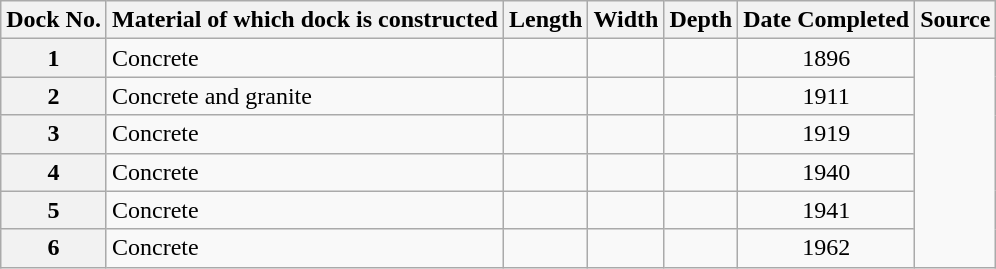<table class="wikitable">
<tr>
<th style="text-align: center;">Dock No.</th>
<th>Material of which dock is constructed</th>
<th>Length</th>
<th>Width</th>
<th>Depth</th>
<th>Date Completed</th>
<th>Source</th>
</tr>
<tr>
<th style="text-align: center;">1</th>
<td>Concrete</td>
<td></td>
<td></td>
<td></td>
<td style="text-align: center;">1896</td>
<td rowspan=6></td>
</tr>
<tr>
<th style="text-align: center;">2</th>
<td>Concrete and granite</td>
<td></td>
<td></td>
<td></td>
<td style="text-align: center;">1911</td>
</tr>
<tr>
<th style="text-align: center;">3</th>
<td>Concrete</td>
<td></td>
<td></td>
<td></td>
<td style="text-align: center;">1919</td>
</tr>
<tr>
<th style="text-align: center;">4</th>
<td>Concrete</td>
<td></td>
<td></td>
<td></td>
<td style="text-align: center;">1940</td>
</tr>
<tr>
<th style="text-align: center;">5</th>
<td>Concrete</td>
<td></td>
<td></td>
<td></td>
<td style="text-align: center;">1941</td>
</tr>
<tr>
<th style="text-align: center;">6</th>
<td>Concrete</td>
<td></td>
<td></td>
<td></td>
<td style="text-align: center;">1962</td>
</tr>
</table>
